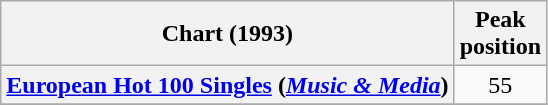<table class="wikitable sortable plainrowheaders" style="text-align:center">
<tr>
<th scope="col">Chart (1993)</th>
<th scope="col">Peak<br>position</th>
</tr>
<tr>
<th scope="row"><a href='#'>European Hot 100 Singles</a> (<em><a href='#'>Music & Media</a></em>)</th>
<td>55</td>
</tr>
<tr>
</tr>
</table>
